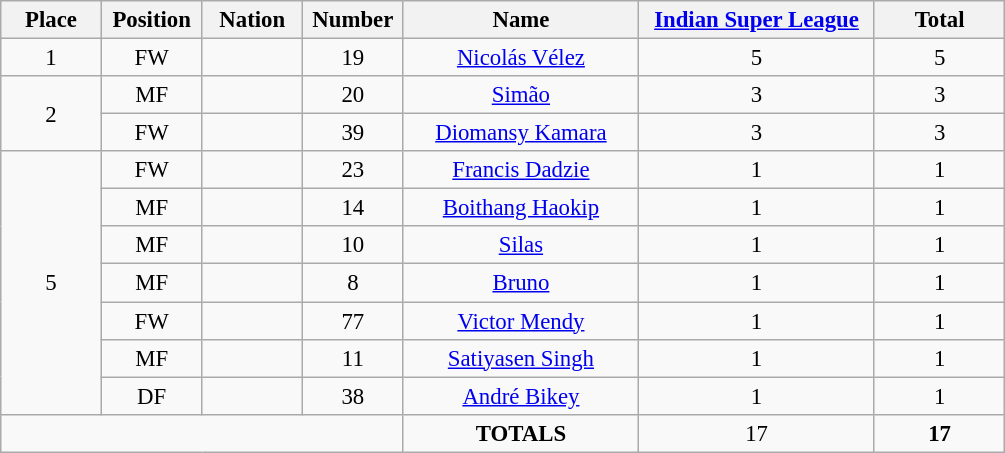<table class="wikitable" style="font-size: 95%; text-align: center;">
<tr>
<th width=60>Place</th>
<th width=60>Position</th>
<th width=60>Nation</th>
<th width=60>Number</th>
<th width=150>Name</th>
<th width=150><a href='#'>Indian Super League</a></th>
<th width=80><strong>Total</strong></th>
</tr>
<tr>
<td>1</td>
<td>FW</td>
<td></td>
<td>19</td>
<td><a href='#'>Nicolás Vélez</a></td>
<td>5</td>
<td>5</td>
</tr>
<tr>
<td rowspan="2">2</td>
<td>MF</td>
<td></td>
<td>20</td>
<td><a href='#'>Simão</a></td>
<td>3</td>
<td>3</td>
</tr>
<tr>
<td>FW</td>
<td></td>
<td>39</td>
<td><a href='#'>Diomansy Kamara</a></td>
<td>3</td>
<td>3</td>
</tr>
<tr>
<td rowspan="7">5</td>
<td>FW</td>
<td></td>
<td>23</td>
<td><a href='#'>Francis Dadzie</a></td>
<td>1</td>
<td>1</td>
</tr>
<tr>
<td>MF</td>
<td></td>
<td>14</td>
<td><a href='#'>Boithang Haokip</a></td>
<td>1</td>
<td>1</td>
</tr>
<tr>
<td>MF</td>
<td></td>
<td>10</td>
<td><a href='#'>Silas</a></td>
<td>1</td>
<td>1</td>
</tr>
<tr>
<td>MF</td>
<td></td>
<td>8</td>
<td><a href='#'>Bruno</a></td>
<td>1</td>
<td>1</td>
</tr>
<tr>
<td>FW</td>
<td></td>
<td>77</td>
<td><a href='#'>Victor Mendy</a></td>
<td>1</td>
<td>1</td>
</tr>
<tr>
<td>MF</td>
<td></td>
<td>11</td>
<td><a href='#'>Satiyasen Singh</a></td>
<td>1</td>
<td>1</td>
</tr>
<tr>
<td>DF</td>
<td></td>
<td>38</td>
<td><a href='#'>André Bikey</a></td>
<td>1</td>
<td>1</td>
</tr>
<tr>
<td colspan="4"></td>
<td><strong>TOTALS</strong></td>
<td>17</td>
<td><strong>17</strong></td>
</tr>
</table>
